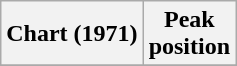<table class="wikitable plainrowheaders" style="text-align:center">
<tr>
<th scope="col">Chart (1971)</th>
<th scope="col">Peak<br> position</th>
</tr>
<tr>
</tr>
</table>
